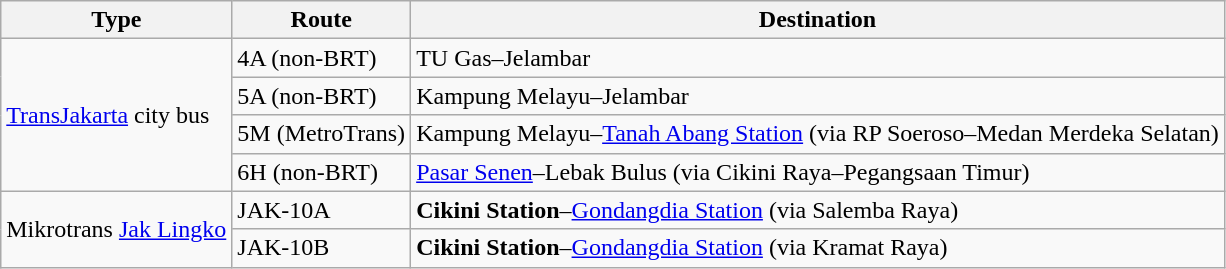<table class="wikitable">
<tr>
<th>Type</th>
<th>Route</th>
<th>Destination</th>
</tr>
<tr>
<td rowspan="4"><a href='#'>TransJakarta</a> city bus</td>
<td>4A (non-BRT)</td>
<td>TU Gas–Jelambar</td>
</tr>
<tr>
<td>5A (non-BRT)</td>
<td>Kampung Melayu–Jelambar</td>
</tr>
<tr>
<td>5M (MetroTrans)</td>
<td>Kampung Melayu–<a href='#'>Tanah Abang Station</a> (via RP Soeroso–Medan Merdeka Selatan)</td>
</tr>
<tr>
<td>6H (non-BRT)</td>
<td><a href='#'>Pasar Senen</a>–Lebak Bulus (via Cikini Raya–Pegangsaan Timur)</td>
</tr>
<tr>
<td rowspan="2">Mikrotrans <a href='#'>Jak Lingko</a></td>
<td>JAK-10A</td>
<td><strong>Cikini Station</strong>–<a href='#'>Gondangdia Station</a> (via Salemba Raya)</td>
</tr>
<tr>
<td>JAK-10B</td>
<td><strong>Cikini Station</strong>–<a href='#'>Gondangdia Station</a> (via Kramat Raya)</td>
</tr>
</table>
